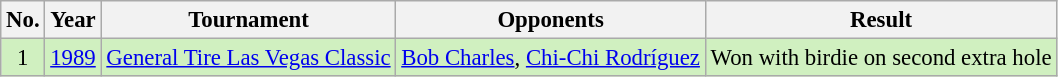<table class="wikitable" style="font-size:95%;">
<tr>
<th>No.</th>
<th>Year</th>
<th>Tournament</th>
<th>Opponents</th>
<th>Result</th>
</tr>
<tr style="background:#D0F0C0;">
<td align=center>1</td>
<td><a href='#'>1989</a></td>
<td><a href='#'>General Tire Las Vegas Classic</a></td>
<td> <a href='#'>Bob Charles</a>,  <a href='#'>Chi-Chi Rodríguez</a></td>
<td>Won with birdie on second extra hole</td>
</tr>
</table>
